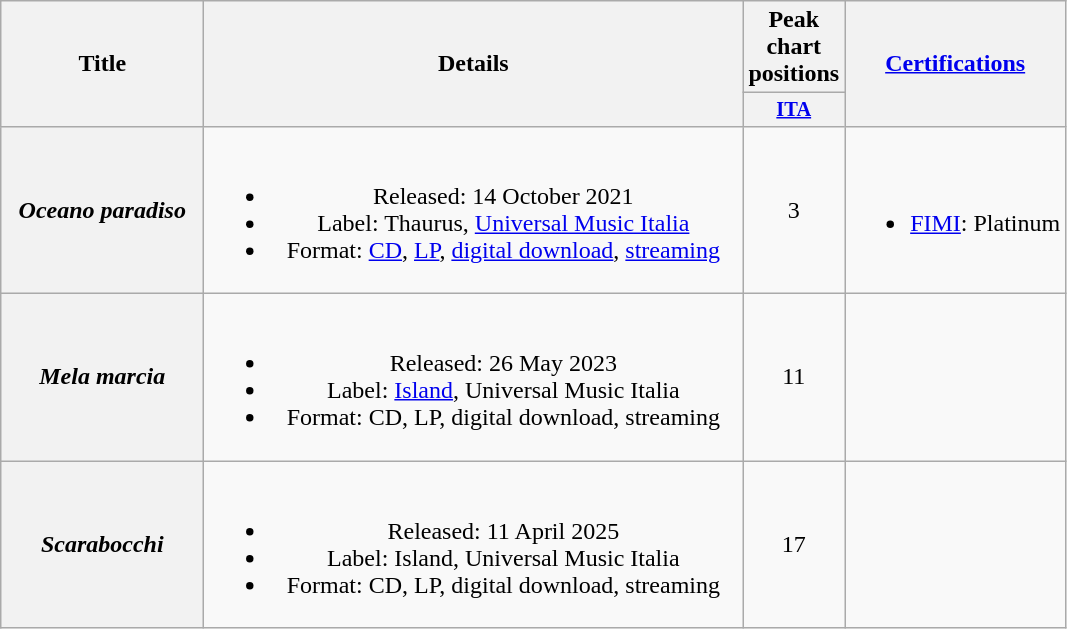<table class="wikitable plainrowheaders" style="text-align:center;">
<tr>
<th scope="col" rowspan="2" style="width:8em;">Title</th>
<th scope="col" rowspan="2" style="width:22em;">Details</th>
<th scope="col" colspan="1">Peak chart positions</th>
<th scope="col" rowspan="2"><a href='#'>Certifications</a></th>
</tr>
<tr>
<th scope="col" style="width:3em;font-size:85%;"><a href='#'>ITA</a><br></th>
</tr>
<tr>
<th scope="row"><em>Oceano paradiso</em></th>
<td><br><ul><li>Released: 14 October 2021</li><li>Label: Thaurus, <a href='#'>Universal Music Italia</a></li><li>Format: <a href='#'>CD</a>, <a href='#'>LP</a>, <a href='#'>digital download</a>, <a href='#'>streaming</a></li></ul></td>
<td>3</td>
<td><br><ul><li><a href='#'>FIMI</a>: Platinum</li></ul></td>
</tr>
<tr>
<th scope="row"><em>Mela marcia</em></th>
<td><br><ul><li>Released: 26 May 2023</li><li>Label: <a href='#'>Island</a>, Universal Music Italia</li><li>Format: CD, LP, digital download, streaming</li></ul></td>
<td>11</td>
<td></td>
</tr>
<tr>
<th scope="row"><em>Scarabocchi</em></th>
<td><br><ul><li>Released: 11 April 2025</li><li>Label: Island, Universal Music Italia</li><li>Format: CD, LP, digital download, streaming</li></ul></td>
<td>17<br></td>
<td></td>
</tr>
</table>
